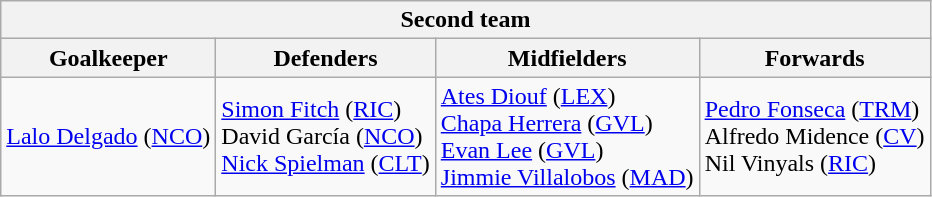<table class="wikitable">
<tr>
<th colspan="4">Second team</th>
</tr>
<tr>
<th>Goalkeeper</th>
<th>Defenders</th>
<th>Midfielders</th>
<th>Forwards</th>
</tr>
<tr>
<td> <a href='#'>Lalo Delgado</a> (<a href='#'>NCO</a>)</td>
<td> <a href='#'>Simon Fitch</a> (<a href='#'>RIC</a>)<br> David García (<a href='#'>NCO</a>)<br> <a href='#'>Nick Spielman</a> (<a href='#'>CLT</a>)</td>
<td> <a href='#'>Ates Diouf</a> (<a href='#'>LEX</a>)<br> <a href='#'>Chapa Herrera</a> (<a href='#'>GVL</a>)<br> <a href='#'>Evan Lee</a> (<a href='#'>GVL</a>)<br> <a href='#'>Jimmie Villalobos</a> (<a href='#'>MAD</a>)</td>
<td> <a href='#'>Pedro Fonseca</a> (<a href='#'>TRM</a>)<br> Alfredo Midence (<a href='#'>CV</a>)<br> Nil Vinyals (<a href='#'>RIC</a>)</td>
</tr>
</table>
